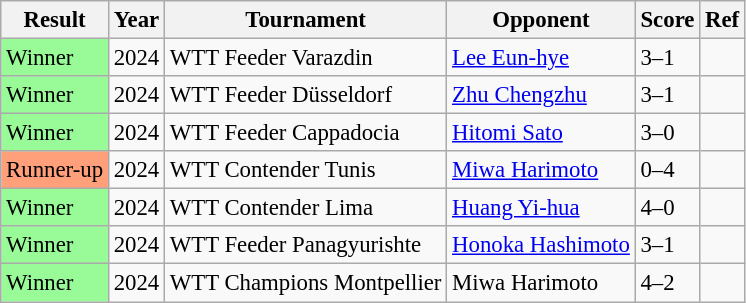<table class="sortable wikitable" style="font-size: 95%;">
<tr>
<th>Result</th>
<th class="unsortable">Year</th>
<th>Tournament</th>
<th>Opponent</th>
<th>Score</th>
<th class="unsortable">Ref</th>
</tr>
<tr>
<td style="background: #98fb98;">Winner</td>
<td>2024</td>
<td>WTT Feeder Varazdin</td>
<td> <a href='#'>Lee Eun-hye</a></td>
<td>3–1</td>
<td></td>
</tr>
<tr>
<td style="background: #98fb98;">Winner</td>
<td>2024</td>
<td>WTT Feeder Düsseldorf</td>
<td> <a href='#'>Zhu Chengzhu</a></td>
<td>3–1</td>
<td></td>
</tr>
<tr>
<td style="background: #98fb98;">Winner</td>
<td>2024</td>
<td>WTT Feeder Cappadocia</td>
<td> <a href='#'>Hitomi Sato</a></td>
<td>3–0</td>
<td></td>
</tr>
<tr>
<td style="background: #ffa07a;">Runner-up</td>
<td>2024</td>
<td>WTT Contender Tunis</td>
<td> <a href='#'>Miwa Harimoto</a></td>
<td>0–4</td>
<td></td>
</tr>
<tr>
<td style="background: #98fb98;">Winner</td>
<td>2024</td>
<td>WTT Contender Lima</td>
<td> <a href='#'>Huang Yi-hua</a></td>
<td>4–0</td>
<td></td>
</tr>
<tr>
<td style="background: #98fb98;">Winner</td>
<td>2024</td>
<td>WTT Feeder Panagyurishte</td>
<td> <a href='#'>Honoka Hashimoto</a></td>
<td>3–1</td>
<td></td>
</tr>
<tr>
<td style="background: #98fb98;">Winner</td>
<td>2024</td>
<td>WTT Champions Montpellier</td>
<td> Miwa Harimoto</td>
<td>4–2</td>
<td></td>
</tr>
</table>
